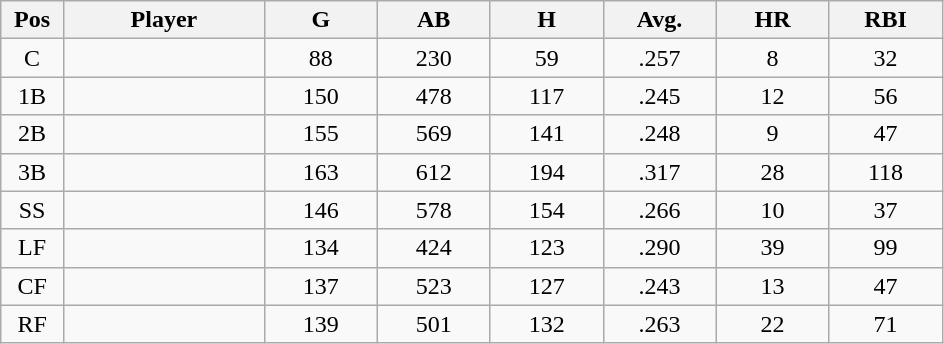<table class="wikitable sortable">
<tr>
<th bgcolor="#DDDDFF" width="5%">Pos</th>
<th bgcolor="#DDDDFF" width="16%">Player</th>
<th bgcolor="#DDDDFF" width="9%">G</th>
<th bgcolor="#DDDDFF" width="9%">AB</th>
<th bgcolor="#DDDDFF" width="9%">H</th>
<th bgcolor="#DDDDFF" width="9%">Avg.</th>
<th bgcolor="#DDDDFF" width="9%">HR</th>
<th bgcolor="#DDDDFF" width="9%">RBI</th>
</tr>
<tr align="center">
<td>C</td>
<td></td>
<td>88</td>
<td>230</td>
<td>59</td>
<td>.257</td>
<td>8</td>
<td>32</td>
</tr>
<tr align="center">
<td>1B</td>
<td></td>
<td>150</td>
<td>478</td>
<td>117</td>
<td>.245</td>
<td>12</td>
<td>56</td>
</tr>
<tr align="center">
<td>2B</td>
<td></td>
<td>155</td>
<td>569</td>
<td>141</td>
<td>.248</td>
<td>9</td>
<td>47</td>
</tr>
<tr align="center">
<td>3B</td>
<td></td>
<td>163</td>
<td>612</td>
<td>194</td>
<td>.317</td>
<td>28</td>
<td>118</td>
</tr>
<tr align="center">
<td>SS</td>
<td></td>
<td>146</td>
<td>578</td>
<td>154</td>
<td>.266</td>
<td>10</td>
<td>37</td>
</tr>
<tr align="center">
<td>LF</td>
<td></td>
<td>134</td>
<td>424</td>
<td>123</td>
<td>.290</td>
<td>39</td>
<td>99</td>
</tr>
<tr align="center">
<td>CF</td>
<td></td>
<td>137</td>
<td>523</td>
<td>127</td>
<td>.243</td>
<td>13</td>
<td>47</td>
</tr>
<tr align="center">
<td>RF</td>
<td></td>
<td>139</td>
<td>501</td>
<td>132</td>
<td>.263</td>
<td>22</td>
<td>71</td>
</tr>
</table>
